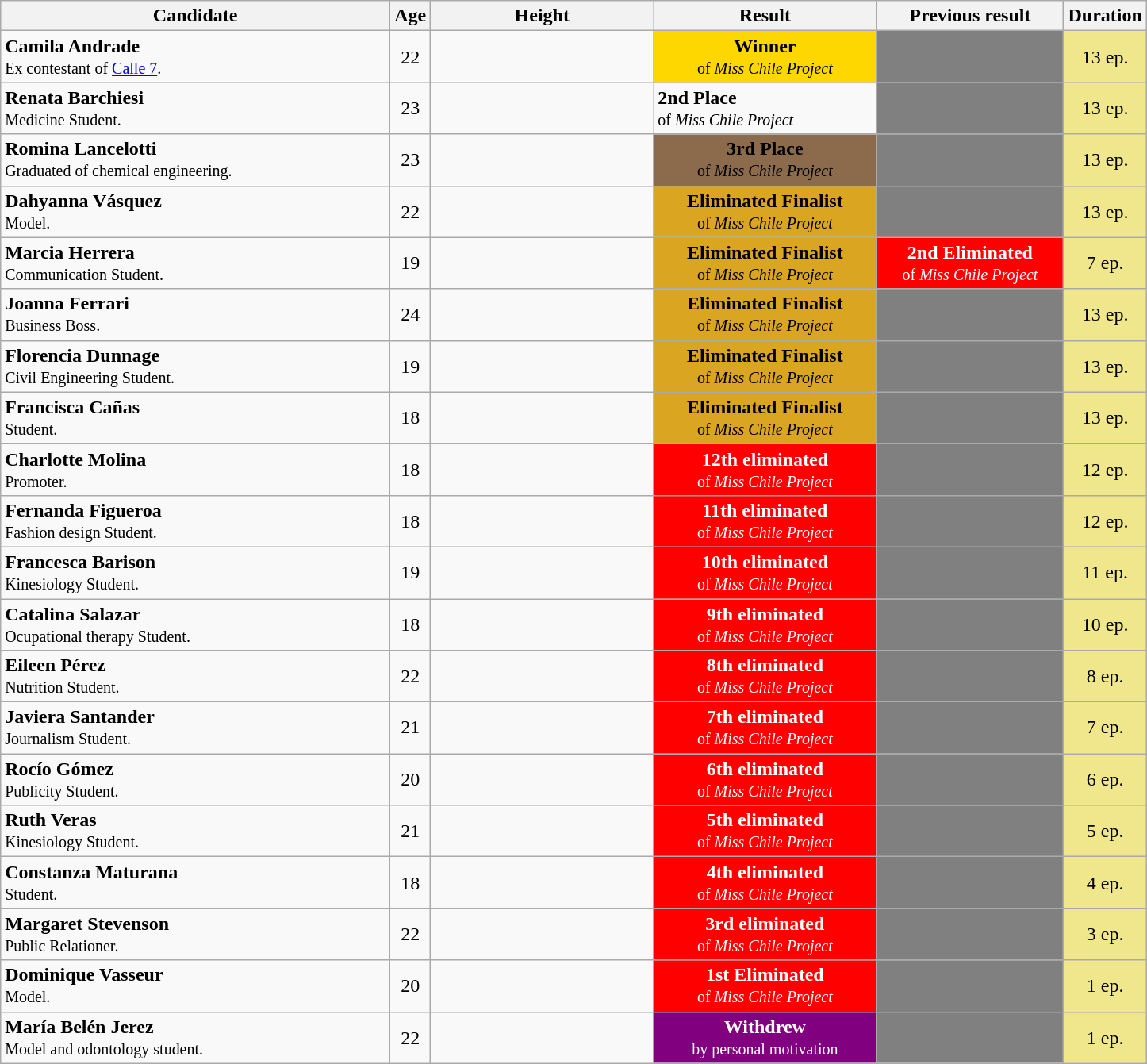<table class="wikitable" style="margin:1em auto;">
<tr>
<th width="320"><strong>Candidate</strong></th>
<th width="20"><strong>Age</strong></th>
<th width="180"><strong>Height</strong></th>
<th width="180"><strong>Result</strong></th>
<th width="150"><strong>Previous result</strong></th>
<th width="50"><strong>Duration</strong></th>
</tr>
<tr>
<td bgcolor=""> <strong>Camila Andrade</strong><br><small>Ex contestant of <a href='#'>Calle 7</a>.</small></td>
<td align="center">22</td>
<td align="center"></td>
<td style="background:Gold;color:Black;text-align:center;"><strong>Winner</strong><br><small>of <em>Miss Chile Project</em></small></td>
<td bgcolor="gray"></td>
<td bgcolor="khaki" style="text-align: center;">13 ep.</td>
</tr>
<tr>
<td bgcolor=""> <strong>Renata Barchiesi</strong><br><small>Medicine Student.</small></td>
<td align="center">23</td>
<td align="center"><br><td><div><strong>2nd Place</strong><br><small>of <em>Miss Chile Project</em></small></div></td>
<td bgcolor="gray"></td>
<td bgcolor="khaki" style="text-align: center;">13 ep.</td>
</tr>
<tr>
<td bgcolor=""> <strong>Romina Lancelotti</strong><br><small>Graduated of chemical engineering.</small></td>
<td align="center">23</td>
<td align="center"></td>
<td style="background:#8c6b4d;color:Black; text-align:center;"><strong>3rd Place</strong><br><small>of <em>Miss Chile Project</em></small></td>
<td bgcolor="gray"></td>
<td bgcolor="khaki" style="text-align: center;">13 ep.</td>
</tr>
<tr>
<td bgcolor=""> <strong>Dahyanna Vásquez</strong><br><small>Model.</small></td>
<td align="center">22</td>
<td align="center"></td>
<td style="background:Goldenrod;color:Black; text-align:center;"><strong>Eliminated Finalist</strong><br><small>of <em>Miss Chile Project</em></small></td>
<td bgcolor="gray"></td>
<td bgcolor="khaki" style="text-align: center;">13 ep.</td>
</tr>
<tr>
<td bgcolor=""> <strong>Marcia Herrera</strong><br><small>Communication Student.</small></td>
<td align="center">19</td>
<td align="center"></td>
<td style="background:Goldenrod;color:Black; text-align:center;"><strong>Eliminated Finalist</strong><br><small>of <em>Miss Chile Project</em></small></td>
<td style="background:Red;color:White;" align=center><strong>2nd Eliminated</strong><br><small>of <em>Miss Chile Project</em></small></td>
<td bgcolor="khaki" style="text-align: center;">7 ep.</td>
</tr>
<tr>
<td bgcolor=""> <strong>Joanna Ferrari</strong><br><small>Business Boss.</small></td>
<td align="center">24</td>
<td align="center"></td>
<td style="background:Goldenrod;color:Black; text-align:center;"><strong>Eliminated Finalist</strong><br><small>of <em>Miss Chile Project</em></small></td>
<td bgcolor="gray"></td>
<td bgcolor="khaki" style="text-align: center;">13 ep.</td>
</tr>
<tr>
<td bgcolor=""> <strong>Florencia Dunnage</strong><br><small>Civil Engineering Student.</small></td>
<td align="center">19</td>
<td align="center"></td>
<td style="background:Goldenrod;color:Black; text-align:center;"><strong>Eliminated Finalist</strong><br><small>of <em>Miss Chile Project</em></small></td>
<td bgcolor="gray"></td>
<td bgcolor="khaki" style="text-align: center;">13 ep.</td>
</tr>
<tr>
<td bgcolor=""> <strong>Francisca Cañas</strong><br><small>Student.</small></td>
<td align="center">18</td>
<td align="center"></td>
<td style="background:Goldenrod;color:Black;  text-align:center;"><strong>Eliminated  Finalist</strong><br><small>of <em>Miss Chile Project</em></small></td>
<td bgcolor="gray"></td>
<td bgcolor="khaki" style="text-align: center;">13 ep.</td>
</tr>
<tr>
<td bgcolor=""> <strong>Charlotte Molina</strong><br><small>Promoter.</small></td>
<td align="center">18</td>
<td align="center"></td>
<td style="background:Red;color:White; text-align:center;"><strong>12th eliminated</strong><br><small>of <em>Miss Chile Project</em></small></td>
<td bgcolor="gray"></td>
<td bgcolor="khaki" style="text-align: center;">12 ep.</td>
</tr>
<tr>
<td bgcolor=""> <strong>Fernanda Figueroa</strong><br><small>Fashion design Student.</small></td>
<td align="center">18</td>
<td align="center"></td>
<td style="background:Red;color:White; text-align:center;"><strong>11th eliminated</strong><br><small>of <em>Miss Chile Project</em></small></td>
<td bgcolor="gray"></td>
<td bgcolor="khaki" style="text-align: center;">12 ep.</td>
</tr>
<tr>
<td bgcolor=""> <strong>Francesca Barison</strong><br><small>Kinesiology Student.</small></td>
<td align="center">19</td>
<td align="center"></td>
<td style="background:Red;color:White; text-align:center;"><strong>10th eliminated</strong><br><small>of <em>Miss Chile Project</em></small></td>
<td bgcolor="gray"></td>
<td bgcolor="khaki" style="text-align: center;">11 ep.</td>
</tr>
<tr>
<td bgcolor=""> <strong>Catalina Salazar</strong><br><small>Ocupational therapy Student.</small></td>
<td align="center">18</td>
<td align="center"></td>
<td style="background:Red;color:White; text-align:center;"><strong>9th eliminated</strong><br><small>of <em>Miss Chile Project</em></small></td>
<td bgcolor="gray"></td>
<td bgcolor="khaki" style="text-align: center;">10 ep.</td>
</tr>
<tr>
<td bgcolor=""> <strong>Eileen Pérez</strong><br><small>Nutrition Student.</small></td>
<td align="center">22</td>
<td align="center"></td>
<td style="background:Red;color:White; text-align:center;"><strong>8th eliminated</strong><br><small>of <em>Miss Chile Project</em></small></td>
<td bgcolor="gray"></td>
<td bgcolor="khaki" style="text-align: center;">8 ep.</td>
</tr>
<tr>
<td bgcolor=""> <strong>Javiera Santander</strong><br><small>Journalism Student.</small></td>
<td align="center">21</td>
<td align="center"></td>
<td style="background:Red;color:White; text-align:center;"><strong>7th eliminated</strong><br><small>of <em>Miss Chile Project</em></small></td>
<td bgcolor="gray"></td>
<td bgcolor="khaki" style="text-align: center;">7 ep.</td>
</tr>
<tr>
<td bgcolor=""> <strong>Rocío Gómez</strong><br><small>Publicity Student.</small></td>
<td align="center">20</td>
<td align="center"></td>
<td style="background:Red;color:White; text-align:center;"><strong>6th eliminated</strong><br><small>of <em>Miss Chile Project</em></small></td>
<td bgcolor="gray"></td>
<td bgcolor="khaki" style="text-align: center;">6 ep.</td>
</tr>
<tr>
<td bgcolor=""> <strong>Ruth Veras</strong><br><small>Kinesiology Student.</small></td>
<td align="center">21</td>
<td align="center"></td>
<td style="background:Red;color:White; text-align:center;"><strong>5th eliminated</strong><br><small>of <em>Miss Chile Project</em></small></td>
<td bgcolor="gray"></td>
<td bgcolor="khaki" style="text-align: center;">5 ep.</td>
</tr>
<tr>
<td bgcolor=""> <strong>Constanza Maturana</strong><br><small>Student.</small></td>
<td align="center">18</td>
<td align="center"></td>
<td style="background:Red;color:White;  text-align:center;"><strong>4th eliminated</strong><br><small>of <em>Miss Chile Project</em></small></td>
<td bgcolor="gray"></td>
<td bgcolor="khaki" style="text-align: center;">4 ep.</td>
</tr>
<tr>
<td bgcolor=""> <strong>Margaret Stevenson</strong><br><small>Public Relationer.</small></td>
<td align="center">22</td>
<td align="center"></td>
<td style="background:Red;color:White; text-align:center;"><strong>3rd eliminated</strong><br><small>of <em>Miss Chile Project</em></small></td>
<td bgcolor="gray"></td>
<td bgcolor="khaki" style="text-align: center;">3 ep.</td>
</tr>
<tr>
<td bgcolor=""> <strong>Dominique Vasseur</strong><br><small>Model.</small></td>
<td align="center">20</td>
<td align="center"></td>
<td style="background:Red;color:White; text-align:center;"><strong>1st Eliminated</strong><br><small>of <em>Miss Chile Project</em></small></td>
<td bgcolor="gray"></td>
<td bgcolor="khaki" style="text-align: center;">1 ep.</td>
</tr>
<tr>
<td bgcolor=""> <strong>María Belén Jerez</strong><br><small>Model and odontology student.</small></td>
<td align="center">22</td>
<td align="center"></td>
<td style="background:Purple;color:White; text-align:center;"><strong>Withdrew</strong><br><small>by personal motivation</small></td>
<td bgcolor="gray"></td>
<td bgcolor="khaki" style="text-align: center;">1 ep.</td>
</tr>
</table>
